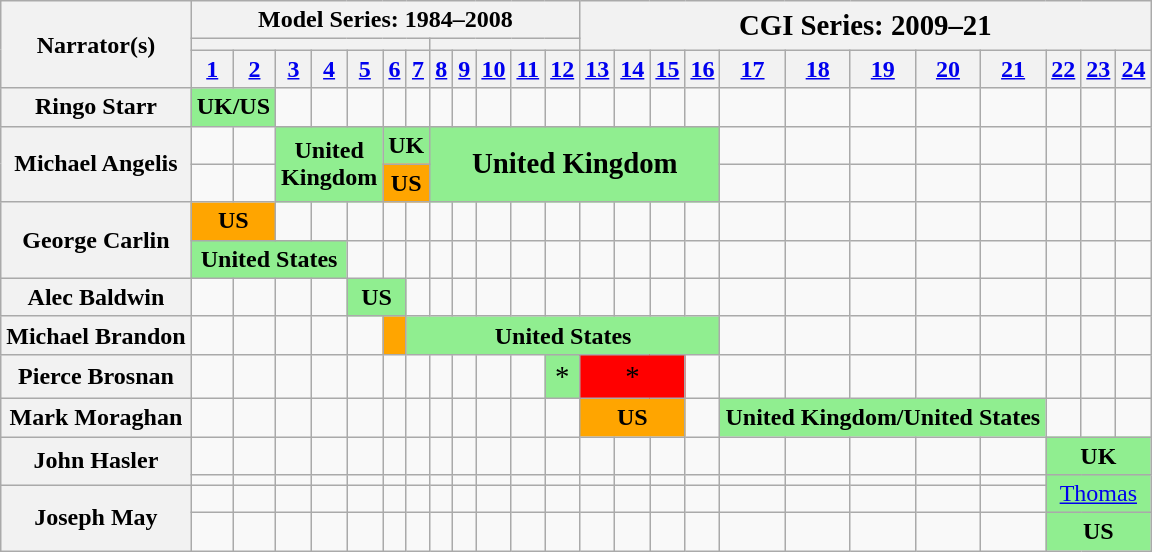<table class="wikitable sortable" style="text-align:center;" style="width: 100%">
<tr>
<th rowspan="3">Narrator(s)</th>
<th colspan="12">Model Series: 1984–2008</th>
<th colspan="12" rowspan="2"><big>CGI Series: 2009–21</big></th>
</tr>
<tr>
<th colspan = "7"></th>
<th colspan = "5"></th>
</tr>
<tr>
<th><a href='#'>1</a></th>
<th><a href='#'>2</a></th>
<th><a href='#'>3</a></th>
<th><a href='#'>4</a></th>
<th><a href='#'>5</a></th>
<th><a href='#'>6</a></th>
<th><a href='#'>7</a></th>
<th><a href='#'>8</a></th>
<th><a href='#'>9</a></th>
<th><a href='#'>10</a></th>
<th><a href='#'>11</a></th>
<th><a href='#'>12</a></th>
<th><a href='#'>13</a></th>
<th><a href='#'>14</a></th>
<th><a href='#'>15</a></th>
<th><a href='#'>16</a></th>
<th><a href='#'>17</a></th>
<th><a href='#'>18</a></th>
<th><a href='#'>19</a></th>
<th><a href='#'>20</a></th>
<th><a href='#'>21</a></th>
<th><a href='#'>22</a></th>
<th><a href='#'>23</a></th>
<th><a href='#'>24</a></th>
</tr>
<tr>
<th>Ringo Starr</th>
<td colspan = "2" style="text-align:center; background:lightgreen;"><strong>UK/US</strong></td>
<td></td>
<td></td>
<td></td>
<td></td>
<td></td>
<td></td>
<td></td>
<td></td>
<td></td>
<td></td>
<td></td>
<td></td>
<td></td>
<td></td>
<td></td>
<td></td>
<td></td>
<td></td>
<td></td>
<td></td>
<td></td>
<td></td>
</tr>
<tr>
<th rowspan = "2">Michael Angelis</th>
<td></td>
<td></td>
<td rowspan = "2" colspan = "3" style="text-align:center; background:lightgreen;"><strong>United<br>Kingdom</strong></td>
<td colspan = "2" style="text-align:center; background:lightgreen;"><strong>UK</strong></td>
<td rowspan = "2" colspan = "9" style="text-align:center; background:lightgreen;"><big><strong>United Kingdom</strong></big></td>
<td></td>
<td></td>
<td></td>
<td></td>
<td></td>
<td></td>
<td></td>
<td></td>
</tr>
<tr>
<td></td>
<td></td>
<td colspan = "2" style="text-align:center; background:orange;"><strong>US</strong></td>
<td></td>
<td></td>
<td></td>
<td></td>
<td></td>
<td></td>
<td></td>
<td></td>
</tr>
<tr>
<th rowspan = "2">George Carlin</th>
<td colspan = "2" style="text-align:center; background:orange;"><strong>US</strong></td>
<td></td>
<td></td>
<td></td>
<td></td>
<td></td>
<td></td>
<td></td>
<td></td>
<td></td>
<td></td>
<td></td>
<td></td>
<td></td>
<td></td>
<td></td>
<td></td>
<td></td>
<td></td>
<td></td>
<td></td>
<td></td>
<td></td>
</tr>
<tr>
<td colspan = "4" style="text-align:center; background:lightgreen;"><strong>United States</strong></td>
<td></td>
<td></td>
<td></td>
<td></td>
<td></td>
<td></td>
<td></td>
<td></td>
<td></td>
<td></td>
<td></td>
<td></td>
<td></td>
<td></td>
<td></td>
<td></td>
<td></td>
<td></td>
<td></td>
<td></td>
</tr>
<tr>
<th>Alec Baldwin</th>
<td></td>
<td></td>
<td></td>
<td></td>
<td colspan = "2" style="text-align:center; background:lightgreen;"><strong>US</strong></td>
<td></td>
<td></td>
<td></td>
<td></td>
<td></td>
<td></td>
<td></td>
<td></td>
<td></td>
<td></td>
<td></td>
<td></td>
<td></td>
<td></td>
<td></td>
<td></td>
<td></td>
<td></td>
</tr>
<tr>
<th>Michael Brandon</th>
<td></td>
<td></td>
<td></td>
<td></td>
<td></td>
<td style="text-align:center; background:orange;"></td>
<td colspan = "10" style="text-align:center; background:lightgreen;"><strong>United States</strong></td>
<td></td>
<td></td>
<td></td>
<td></td>
<td></td>
<td></td>
<td></td>
<td></td>
</tr>
<tr>
<th>Pierce Brosnan</th>
<td></td>
<td></td>
<td></td>
<td></td>
<td></td>
<td></td>
<td></td>
<td></td>
<td></td>
<td></td>
<td></td>
<td style="text-align:center; background:lightgreen;"><big>*</big></td>
<td colspan = "3" style="text-align:center; background:red;"><big> * </big></td>
<td></td>
<td></td>
<td></td>
<td></td>
<td></td>
<td></td>
<td></td>
<td></td>
<td></td>
</tr>
<tr>
<th>Mark Moraghan</th>
<td></td>
<td></td>
<td></td>
<td></td>
<td></td>
<td></td>
<td></td>
<td></td>
<td></td>
<td></td>
<td></td>
<td></td>
<td colspan = "3" style="text-align:center; background:orange;"><strong>US</strong></td>
<td></td>
<td colspan = "5" style="text-align:center; background:lightgreen;"><strong>United Kingdom/United States</strong></td>
<td></td>
<td></td>
<td></td>
</tr>
<tr>
<th rowspan = "2">John Hasler</th>
<td></td>
<td></td>
<td></td>
<td></td>
<td></td>
<td></td>
<td></td>
<td></td>
<td></td>
<td></td>
<td></td>
<td></td>
<td></td>
<td></td>
<td></td>
<td></td>
<td></td>
<td></td>
<td></td>
<td></td>
<td></td>
<td colspan = "3" style="text-align:center; background:lightgreen;"><strong>UK</strong></td>
</tr>
<tr>
<td></td>
<td></td>
<td></td>
<td></td>
<td></td>
<td></td>
<td></td>
<td></td>
<td></td>
<td></td>
<td></td>
<td></td>
<td></td>
<td></td>
<td></td>
<td></td>
<td></td>
<td></td>
<td></td>
<td></td>
<td></td>
<td rowspan = "2" colspan = "3" style="text-align:center; background:lightgreen;"><a href='#'>Thomas</a></td>
</tr>
<tr>
<th rowspan = "2">Joseph May</th>
<td></td>
<td></td>
<td></td>
<td></td>
<td></td>
<td></td>
<td></td>
<td></td>
<td></td>
<td></td>
<td></td>
<td></td>
<td></td>
<td></td>
<td></td>
<td></td>
<td></td>
<td></td>
<td></td>
<td></td>
<td></td>
</tr>
<tr>
<td></td>
<td></td>
<td></td>
<td></td>
<td></td>
<td></td>
<td></td>
<td></td>
<td></td>
<td></td>
<td></td>
<td></td>
<td></td>
<td></td>
<td></td>
<td></td>
<td></td>
<td></td>
<td></td>
<td></td>
<td></td>
<td colspan = "3" style="text-align:center; background:lightgreen;"><strong>US</strong></td>
</tr>
</table>
